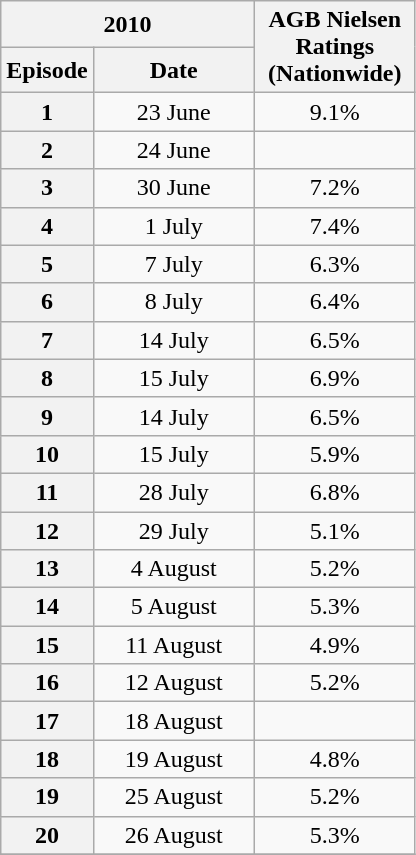<table class=wikitable style=text-align:center>
<tr>
<th colspan=2>2010</th>
<th rowspan=2 style="width:100px;">AGB Nielsen<br>Ratings<br>(Nationwide)</th>
</tr>
<tr>
<th>Episode</th>
<th style="width:100px;">Date</th>
</tr>
<tr>
<th>1</th>
<td>23 June</td>
<td>9.1%</td>
</tr>
<tr>
<th>2</th>
<td>24 June</td>
<td></td>
</tr>
<tr>
<th>3</th>
<td>30 June</td>
<td>7.2%</td>
</tr>
<tr>
<th>4</th>
<td>1 July</td>
<td>7.4%</td>
</tr>
<tr>
<th>5</th>
<td>7 July</td>
<td>6.3%</td>
</tr>
<tr>
<th>6</th>
<td>8 July</td>
<td>6.4%</td>
</tr>
<tr>
<th>7</th>
<td>14 July</td>
<td>6.5%</td>
</tr>
<tr>
<th>8</th>
<td>15 July</td>
<td>6.9%</td>
</tr>
<tr>
<th>9</th>
<td>14 July</td>
<td>6.5%</td>
</tr>
<tr>
<th>10</th>
<td>15 July</td>
<td>5.9%</td>
</tr>
<tr>
<th>11</th>
<td>28 July</td>
<td>6.8%</td>
</tr>
<tr>
<th>12</th>
<td>29 July</td>
<td>5.1%</td>
</tr>
<tr>
<th>13</th>
<td>4 August</td>
<td>5.2%</td>
</tr>
<tr>
<th>14</th>
<td>5 August</td>
<td>5.3%</td>
</tr>
<tr>
<th>15</th>
<td>11 August</td>
<td>4.9%</td>
</tr>
<tr>
<th>16</th>
<td>12 August</td>
<td>5.2%</td>
</tr>
<tr>
<th>17</th>
<td>18 August</td>
<td></td>
</tr>
<tr>
<th>18</th>
<td>19 August</td>
<td>4.8%</td>
</tr>
<tr>
<th>19</th>
<td>25 August</td>
<td>5.2%</td>
</tr>
<tr>
<th>20</th>
<td>26 August</td>
<td>5.3%</td>
</tr>
<tr>
</tr>
</table>
